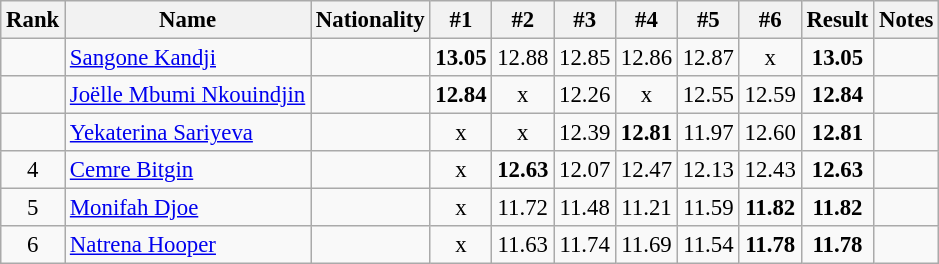<table class="wikitable sortable" style="text-align:center;font-size:95%">
<tr>
<th>Rank</th>
<th>Name</th>
<th>Nationality</th>
<th>#1</th>
<th>#2</th>
<th>#3</th>
<th>#4</th>
<th>#5</th>
<th>#6</th>
<th>Result</th>
<th>Notes</th>
</tr>
<tr>
<td></td>
<td align=left><a href='#'>Sangone Kandji</a></td>
<td align=left></td>
<td><strong>13.05</strong></td>
<td>12.88</td>
<td>12.85</td>
<td>12.86</td>
<td>12.87</td>
<td>x</td>
<td><strong>13.05</strong></td>
<td></td>
</tr>
<tr>
<td></td>
<td align=left><a href='#'>Joëlle Mbumi Nkouindjin</a></td>
<td align=left></td>
<td><strong>12.84</strong></td>
<td>x</td>
<td>12.26</td>
<td>x</td>
<td>12.55</td>
<td>12.59</td>
<td><strong>12.84</strong></td>
<td></td>
</tr>
<tr>
<td></td>
<td align=left><a href='#'>Yekaterina Sariyeva</a></td>
<td align=left></td>
<td>x</td>
<td>x</td>
<td>12.39</td>
<td><strong>12.81</strong></td>
<td>11.97</td>
<td>12.60</td>
<td><strong>12.81</strong></td>
<td></td>
</tr>
<tr>
<td>4</td>
<td align=left><a href='#'>Cemre Bitgin</a></td>
<td align=left></td>
<td>x</td>
<td><strong>12.63</strong></td>
<td>12.07</td>
<td>12.47</td>
<td>12.13</td>
<td>12.43</td>
<td><strong>12.63</strong></td>
<td></td>
</tr>
<tr>
<td>5</td>
<td align=left><a href='#'>Monifah Djoe</a></td>
<td align=left></td>
<td>x</td>
<td>11.72</td>
<td>11.48</td>
<td>11.21</td>
<td>11.59</td>
<td><strong>11.82</strong></td>
<td><strong>11.82</strong></td>
<td></td>
</tr>
<tr>
<td>6</td>
<td align=left><a href='#'>Natrena Hooper</a></td>
<td align=left></td>
<td>x</td>
<td>11.63</td>
<td>11.74</td>
<td>11.69</td>
<td>11.54</td>
<td><strong>11.78</strong></td>
<td><strong>11.78</strong></td>
<td></td>
</tr>
</table>
